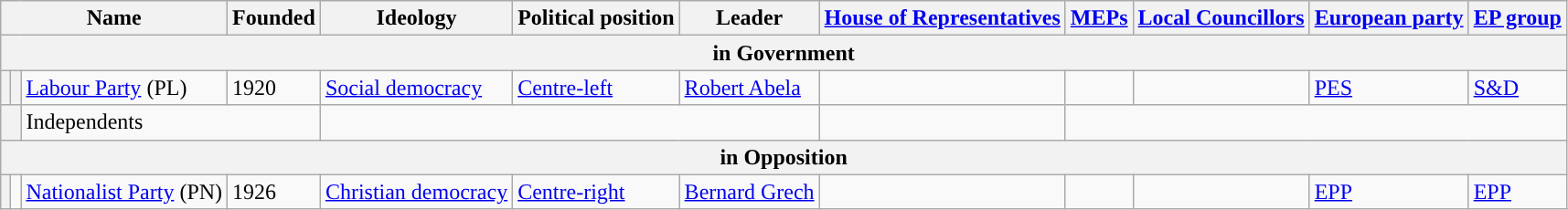<table class="wikitable sortable">
<tr>
<th colspan="3">Name</th>
<th>Founded</th>
<th>Ideology</th>
<th>Political position</th>
<th>Leader</th>
<th><a href='#'>House of Representatives</a></th>
<th><a href='#'>MEPs</a></th>
<th><a href='#'>Local Councillors</a></th>
<th><a href='#'>European party</a></th>
<th><a href='#'>EP group</a></th>
</tr>
<tr>
<th colspan="12">in Government</th>
</tr>
<tr>
<th style="background-color:"></th>
<th></th>
<td><a href='#'>Labour Party</a> (PL)</td>
<td>1920</td>
<td><a href='#'>Social democracy</a></td>
<td><a href='#'>Centre-left</a></td>
<td><a href='#'>Robert Abela</a></td>
<td></td>
<td></td>
<td></td>
<td><a href='#'>PES</a></td>
<td><a href='#'>S&D</a></td>
</tr>
<tr>
<th colspan="2"></th>
<td colspan="2">Independents</td>
<td colspan="3"></td>
<td></td>
<td colspan="4"></td>
</tr>
<tr>
<th colspan="12">in Opposition</th>
</tr>
<tr>
<th style="background-color:"></th>
<td></td>
<td><a href='#'>Nationalist Party</a> (PN)</td>
<td>1926</td>
<td><a href='#'>Christian democracy</a></td>
<td><a href='#'>Centre-right</a></td>
<td><a href='#'>Bernard Grech</a></td>
<td></td>
<td></td>
<td></td>
<td><a href='#'>EPP</a></td>
<td><a href='#'>EPP</a></td>
</tr>
</table>
